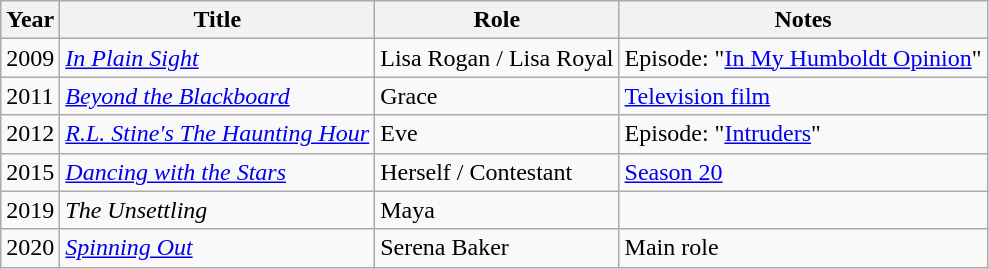<table class="wikitable sortable">
<tr>
<th>Year</th>
<th>Title</th>
<th>Role</th>
<th class="unsortable">Notes</th>
</tr>
<tr>
<td>2009</td>
<td><em><a href='#'>In Plain Sight</a></em></td>
<td>Lisa Rogan / Lisa Royal</td>
<td>Episode: "<a href='#'>In My Humboldt Opinion</a>"</td>
</tr>
<tr>
<td>2011</td>
<td><em><a href='#'>Beyond the Blackboard</a></em></td>
<td>Grace</td>
<td><a href='#'>Television film</a></td>
</tr>
<tr>
<td>2012</td>
<td><em><a href='#'>R.L. Stine's The Haunting Hour</a></em></td>
<td>Eve</td>
<td>Episode: "<a href='#'>Intruders</a>"</td>
</tr>
<tr>
<td>2015</td>
<td><em><a href='#'>Dancing with the Stars</a></em></td>
<td>Herself / Contestant</td>
<td><a href='#'>Season 20</a></td>
</tr>
<tr>
<td>2019</td>
<td><em>The Unsettling</em></td>
<td>Maya</td>
<td></td>
</tr>
<tr>
<td>2020</td>
<td><em><a href='#'>Spinning Out</a></em></td>
<td>Serena Baker</td>
<td>Main role</td>
</tr>
</table>
